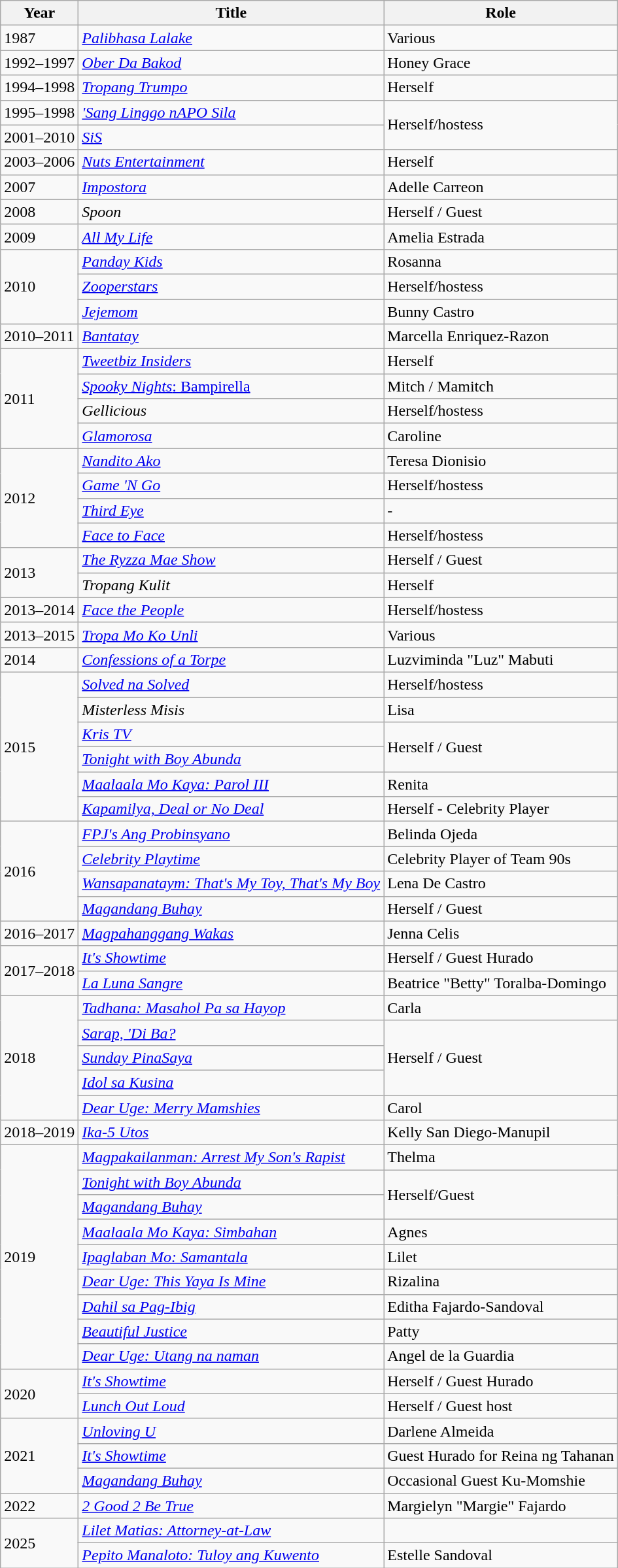<table class="wikitable">
<tr>
<th>Year</th>
<th>Title</th>
<th>Role</th>
</tr>
<tr>
<td>1987</td>
<td><em><a href='#'>Palibhasa Lalake</a></em></td>
<td>Various</td>
</tr>
<tr>
<td>1992–1997</td>
<td><em><a href='#'>Ober Da Bakod</a></em></td>
<td>Honey Grace</td>
</tr>
<tr>
<td>1994–1998</td>
<td><em><a href='#'>Tropang Trumpo</a></em></td>
<td>Herself</td>
</tr>
<tr>
<td>1995–1998</td>
<td><em><a href='#'>'Sang Linggo nAPO Sila</a></em></td>
<td rowspan=2>Herself/hostess</td>
</tr>
<tr>
<td>2001–2010</td>
<td><em><a href='#'>SiS</a></em></td>
</tr>
<tr>
<td>2003–2006</td>
<td><em><a href='#'>Nuts Entertainment</a></em></td>
<td>Herself</td>
</tr>
<tr>
<td>2007</td>
<td><em><a href='#'>Impostora</a></em></td>
<td>Adelle Carreon</td>
</tr>
<tr>
<td>2008</td>
<td><em>Spoon</em></td>
<td>Herself / Guest</td>
</tr>
<tr>
<td>2009</td>
<td><em><a href='#'>All My Life</a></em></td>
<td>Amelia Estrada</td>
</tr>
<tr>
<td rowspan=3>2010</td>
<td><em><a href='#'>Panday Kids</a></em></td>
<td>Rosanna</td>
</tr>
<tr>
<td><em><a href='#'>Zooperstars</a></em></td>
<td>Herself/hostess</td>
</tr>
<tr>
<td><em><a href='#'>Jejemom</a></em></td>
<td>Bunny Castro</td>
</tr>
<tr>
<td>2010–2011</td>
<td><em><a href='#'>Bantatay</a></em></td>
<td>Marcella Enriquez-Razon</td>
</tr>
<tr>
<td rowspan=4>2011</td>
<td><em><a href='#'>Tweetbiz Insiders</a></em></td>
<td>Herself</td>
</tr>
<tr>
<td><a href='#'><em>Spooky Nights</em>: Bampirella</a></td>
<td>Mitch / Mamitch</td>
</tr>
<tr>
<td><em>Gellicious</em></td>
<td>Herself/hostess</td>
</tr>
<tr>
<td><em><a href='#'>Glamorosa</a></em></td>
<td>Caroline</td>
</tr>
<tr>
<td rowspan=4>2012</td>
<td><em><a href='#'>Nandito Ako</a></em></td>
<td>Teresa Dionisio</td>
</tr>
<tr>
<td><em><a href='#'>Game 'N Go</a></em></td>
<td>Herself/hostess</td>
</tr>
<tr>
<td><em><a href='#'>Third Eye</a></em></td>
<td>-</td>
</tr>
<tr>
<td><em><a href='#'>Face to Face</a></em></td>
<td>Herself/hostess</td>
</tr>
<tr>
<td rowspan=2>2013</td>
<td><em><a href='#'>The Ryzza Mae Show</a></em></td>
<td>Herself / Guest</td>
</tr>
<tr>
<td><em>Tropang Kulit</em></td>
<td>Herself</td>
</tr>
<tr>
<td>2013–2014</td>
<td><em><a href='#'>Face the People</a></em></td>
<td>Herself/hostess</td>
</tr>
<tr>
<td>2013–2015</td>
<td><em><a href='#'>Tropa Mo Ko Unli</a></em></td>
<td>Various</td>
</tr>
<tr>
<td>2014</td>
<td><em><a href='#'>Confessions of a Torpe</a></em></td>
<td>Luzviminda "Luz" Mabuti</td>
</tr>
<tr>
<td rowspan=6>2015</td>
<td><em><a href='#'>Solved na Solved</a></em></td>
<td>Herself/hostess</td>
</tr>
<tr>
<td><em>Misterless Misis</em></td>
<td>Lisa</td>
</tr>
<tr>
<td><em><a href='#'>Kris TV</a></em></td>
<td rowspan=2>Herself / Guest</td>
</tr>
<tr>
<td><em><a href='#'>Tonight with Boy Abunda</a></em></td>
</tr>
<tr>
<td><em><a href='#'>Maalaala Mo Kaya: Parol III</a></em></td>
<td>Renita</td>
</tr>
<tr>
<td><em><a href='#'>Kapamilya, Deal or No Deal</a></em></td>
<td>Herself - Celebrity Player</td>
</tr>
<tr>
<td rowspan=4>2016</td>
<td><em><a href='#'>FPJ's Ang Probinsyano</a></em></td>
<td>Belinda Ojeda</td>
</tr>
<tr>
<td><em><a href='#'>Celebrity Playtime</a></em></td>
<td>Celebrity Player of Team 90s</td>
</tr>
<tr>
<td><em><a href='#'>Wansapanataym: That's My Toy, That's My Boy</a></em></td>
<td>Lena De Castro</td>
</tr>
<tr>
<td><em><a href='#'>Magandang Buhay</a></em></td>
<td>Herself / Guest</td>
</tr>
<tr>
<td>2016–2017</td>
<td><em><a href='#'>Magpahanggang Wakas</a></em></td>
<td>Jenna Celis</td>
</tr>
<tr>
<td rowspan="2">2017–2018</td>
<td><em><a href='#'>It's Showtime</a></em></td>
<td>Herself / Guest Hurado</td>
</tr>
<tr>
<td><em><a href='#'>La Luna Sangre</a></em></td>
<td>Beatrice "Betty" Toralba-Domingo</td>
</tr>
<tr>
<td rowspan="5">2018</td>
<td><em><a href='#'>Tadhana: Masahol Pa sa Hayop</a></em></td>
<td>Carla</td>
</tr>
<tr>
<td><em><a href='#'>Sarap, 'Di Ba?</a></em></td>
<td rowspan=3>Herself / Guest</td>
</tr>
<tr>
<td><em><a href='#'>Sunday PinaSaya</a></em></td>
</tr>
<tr>
<td><em><a href='#'>Idol sa Kusina</a></em></td>
</tr>
<tr>
<td><em><a href='#'> Dear Uge: Merry Mamshies</a></em></td>
<td>Carol</td>
</tr>
<tr>
<td>2018–2019</td>
<td><em><a href='#'>Ika-5 Utos</a></em></td>
<td>Kelly San Diego-Manupil</td>
</tr>
<tr>
<td rowspan="9">2019</td>
<td><em><a href='#'>Magpakailanman: Arrest My Son's Rapist</a></em></td>
<td>Thelma</td>
</tr>
<tr>
<td><em><a href='#'>Tonight with Boy Abunda</a></em></td>
<td rowspan=2>Herself/Guest</td>
</tr>
<tr>
<td><em><a href='#'>Magandang Buhay</a></em></td>
</tr>
<tr>
<td><em><a href='#'>Maalaala Mo Kaya: Simbahan</a></em></td>
<td>Agnes</td>
</tr>
<tr>
<td><em><a href='#'>Ipaglaban Mo: Samantala</a></em></td>
<td>Lilet</td>
</tr>
<tr>
<td><em><a href='#'>Dear Uge: This Yaya Is Mine</a></em></td>
<td>Rizalina</td>
</tr>
<tr>
<td><em><a href='#'>Dahil sa Pag-Ibig</a></em></td>
<td>Editha Fajardo-Sandoval</td>
</tr>
<tr>
<td><em><a href='#'>Beautiful Justice</a></em></td>
<td>Patty</td>
</tr>
<tr>
<td><em><a href='#'>Dear Uge: Utang na naman</a></em></td>
<td>Angel de la Guardia</td>
</tr>
<tr>
<td rowspan=2>2020</td>
<td><em><a href='#'>It's Showtime</a></em></td>
<td>Herself / Guest Hurado</td>
</tr>
<tr>
<td><em><a href='#'>Lunch Out Loud</a></em></td>
<td>Herself / Guest host</td>
</tr>
<tr>
<td rowspan="3">2021</td>
<td><em><a href='#'>Unloving U</a></em></td>
<td>Darlene Almeida</td>
</tr>
<tr>
<td><em><a href='#'>It's Showtime</a></em></td>
<td>Guest Hurado for Reina ng Tahanan</td>
</tr>
<tr>
<td><em><a href='#'>Magandang Buhay</a></em></td>
<td>Occasional Guest Ku-Momshie</td>
</tr>
<tr>
<td>2022</td>
<td><em><a href='#'>2 Good 2 Be True</a></em></td>
<td>Margielyn "Margie" Fajardo</td>
</tr>
<tr>
<td rowspan="2">2025</td>
<td><em><a href='#'>Lilet Matias: Attorney-at-Law</a></em></td>
<td></td>
</tr>
<tr>
<td><a href='#'><em>Pepito Manaloto: Tuloy ang Kuwento</em></a></td>
<td>Estelle Sandoval</td>
</tr>
</table>
